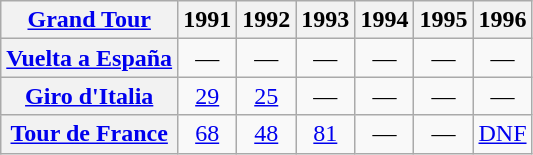<table class="wikitable plainrowheaders">
<tr>
<th scope="col"><a href='#'>Grand Tour</a></th>
<th scope="col">1991</th>
<th scope="col">1992</th>
<th scope="col">1993</th>
<th scope="col">1994</th>
<th scope="col">1995</th>
<th scope="col">1996</th>
</tr>
<tr style="text-align:center;">
<th scope="row"> <a href='#'>Vuelta a España</a></th>
<td>—</td>
<td>—</td>
<td>—</td>
<td>—</td>
<td>—</td>
<td>—</td>
</tr>
<tr style="text-align:center;">
<th scope="row"> <a href='#'>Giro d'Italia</a></th>
<td><a href='#'>29</a></td>
<td><a href='#'>25</a></td>
<td>—</td>
<td>—</td>
<td>—</td>
<td>—</td>
</tr>
<tr style="text-align:center;">
<th scope="row"> <a href='#'>Tour de France</a></th>
<td><a href='#'>68</a></td>
<td><a href='#'>48</a></td>
<td><a href='#'>81</a></td>
<td>—</td>
<td>—</td>
<td><a href='#'>DNF</a></td>
</tr>
</table>
